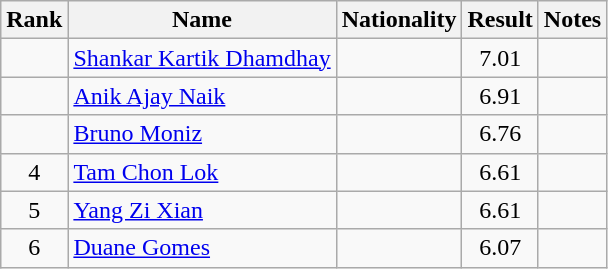<table class="wikitable sortable" style="text-align:center">
<tr>
<th>Rank</th>
<th>Name</th>
<th>Nationality</th>
<th>Result</th>
<th>Notes</th>
</tr>
<tr>
<td></td>
<td align=left><a href='#'>Shankar Kartik Dhamdhay</a></td>
<td align=left></td>
<td>7.01</td>
<td></td>
</tr>
<tr>
<td></td>
<td align=left><a href='#'>Anik Ajay Naik</a></td>
<td align=left></td>
<td>6.91</td>
<td></td>
</tr>
<tr>
<td></td>
<td align=left><a href='#'>Bruno Moniz</a></td>
<td align=left></td>
<td>6.76</td>
<td></td>
</tr>
<tr>
<td>4</td>
<td align=left><a href='#'>Tam Chon Lok</a></td>
<td align=left></td>
<td>6.61</td>
<td></td>
</tr>
<tr>
<td>5</td>
<td align=left><a href='#'>Yang Zi Xian</a></td>
<td align=left></td>
<td>6.61</td>
<td></td>
</tr>
<tr>
<td>6</td>
<td align=left><a href='#'>Duane Gomes</a></td>
<td align=left></td>
<td>6.07</td>
<td></td>
</tr>
</table>
